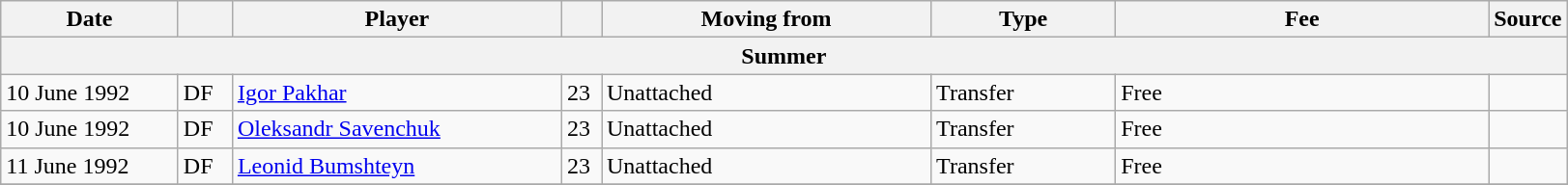<table class="wikitable sortable">
<tr>
<th style="width:115px;">Date</th>
<th style="width:30px;"></th>
<th style="width:220px;">Player</th>
<th style="width:20px;"></th>
<th style="width:220px;">Moving from</th>
<th style="width:120px;" class="unsortable">Type</th>
<th style="width:250px;" class="unsortable">Fee</th>
<th style="width:20px;">Source</th>
</tr>
<tr>
<th colspan=8>Summer</th>
</tr>
<tr>
<td>10 June 1992</td>
<td>DF</td>
<td> <a href='#'>Igor Pakhar</a></td>
<td>23</td>
<td>Unattached</td>
<td>Transfer</td>
<td>Free</td>
<td></td>
</tr>
<tr>
<td>10 June 1992</td>
<td>DF</td>
<td> <a href='#'>Oleksandr Savenchuk</a></td>
<td>23</td>
<td>Unattached</td>
<td>Transfer</td>
<td>Free</td>
<td></td>
</tr>
<tr>
<td>11 June 1992</td>
<td>DF</td>
<td> <a href='#'>Leonid Bumshteyn</a></td>
<td>23</td>
<td>Unattached</td>
<td>Transfer</td>
<td>Free</td>
<td></td>
</tr>
<tr>
</tr>
</table>
